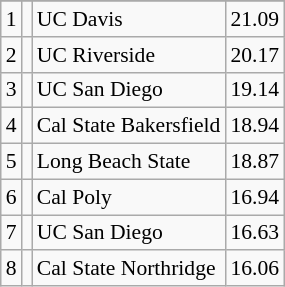<table class="wikitable sortable" style="font-size:90%;">
<tr>
</tr>
<tr>
<td style="text-align:center;">1</td>
<td {{nowrap></td>
<td>UC Davis</td>
<td style="text-align:center;">21.09</td>
</tr>
<tr>
<td style="text-align:center;">2</td>
<td></td>
<td>UC Riverside</td>
<td style="text-align:center;">20.17</td>
</tr>
<tr>
<td style="text-align:center;">3</td>
<td></td>
<td>UC San Diego</td>
<td style="text-align:center;">19.14</td>
</tr>
<tr>
<td style="text-align:center;">4</td>
<td></td>
<td>Cal State Bakersfield</td>
<td style="text-align:center;">18.94</td>
</tr>
<tr>
<td style="text-align:center;">5</td>
<td></td>
<td>Long Beach State</td>
<td style="text-align:center;">18.87</td>
</tr>
<tr>
<td style="text-align:center;">6</td>
<td></td>
<td>Cal Poly</td>
<td style="text-align:center;">16.94</td>
</tr>
<tr>
<td style="text-align:center;">7</td>
<td></td>
<td>UC San Diego</td>
<td style="text-align:center;">16.63</td>
</tr>
<tr>
<td style="text-align:center;">8</td>
<td></td>
<td>Cal State Northridge</td>
<td style="text-align:center;">16.06</td>
</tr>
</table>
